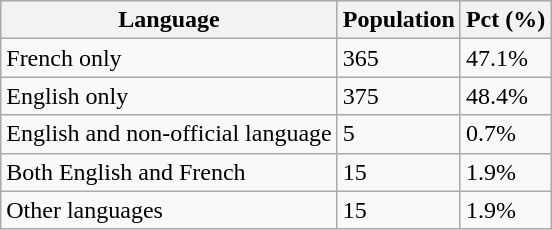<table class="wikitable">
<tr>
<th>Language</th>
<th>Population</th>
<th>Pct (%)</th>
</tr>
<tr>
<td>French only</td>
<td>365</td>
<td>47.1%</td>
</tr>
<tr>
<td>English only</td>
<td>375</td>
<td>48.4%</td>
</tr>
<tr>
<td>English and non-official language</td>
<td>5</td>
<td>0.7%</td>
</tr>
<tr>
<td>Both English and French</td>
<td>15</td>
<td>1.9%</td>
</tr>
<tr>
<td>Other languages</td>
<td>15</td>
<td>1.9%</td>
</tr>
</table>
